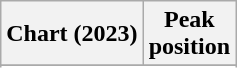<table class="wikitable sortable plainrowheaders" style="text-align:center">
<tr>
<th scope="col">Chart (2023)</th>
<th scope="col">Peak<br>position</th>
</tr>
<tr>
</tr>
<tr>
</tr>
</table>
